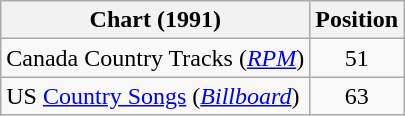<table class="wikitable sortable">
<tr>
<th scope="col">Chart (1991)</th>
<th scope="col">Position</th>
</tr>
<tr>
<td>Canada Country Tracks (<em><a href='#'>RPM</a></em>)</td>
<td align="center">51</td>
</tr>
<tr>
<td>US <a href='#'>Country Songs</a> (<em><a href='#'>Billboard</a></em>)</td>
<td align="center">63</td>
</tr>
</table>
